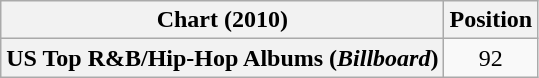<table class="wikitable plainrowheaders" style="text-align:center">
<tr>
<th scope="col">Chart (2010)</th>
<th scope="col">Position</th>
</tr>
<tr>
<th scope="row">US Top R&B/Hip-Hop Albums (<em>Billboard</em>)</th>
<td>92</td>
</tr>
</table>
